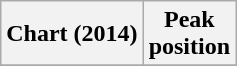<table class="wikitable sortable plainrowheaders" style="text-align:center">
<tr>
<th scope="col">Chart (2014)</th>
<th scope="col">Peak<br>position</th>
</tr>
<tr>
</tr>
</table>
